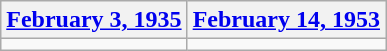<table class=wikitable>
<tr>
<th><a href='#'>February 3, 1935</a></th>
<th><a href='#'>February 14, 1953</a></th>
</tr>
<tr>
<td></td>
<td></td>
</tr>
</table>
